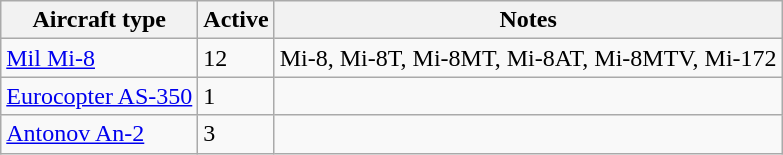<table class="wikitable sortable">
<tr>
<th>Aircraft type</th>
<th>Active</th>
<th>Notes</th>
</tr>
<tr>
<td><a href='#'>Mil Mi-8</a></td>
<td>12</td>
<td>Mi-8, Mi-8T, Mi-8MT, Mi-8AT, Mi-8MTV, Mi-172</td>
</tr>
<tr>
<td><a href='#'>Eurocopter AS-350</a></td>
<td>1</td>
<td></td>
</tr>
<tr>
<td><a href='#'>Antonov An-2</a></td>
<td>3</td>
<td></td>
</tr>
</table>
